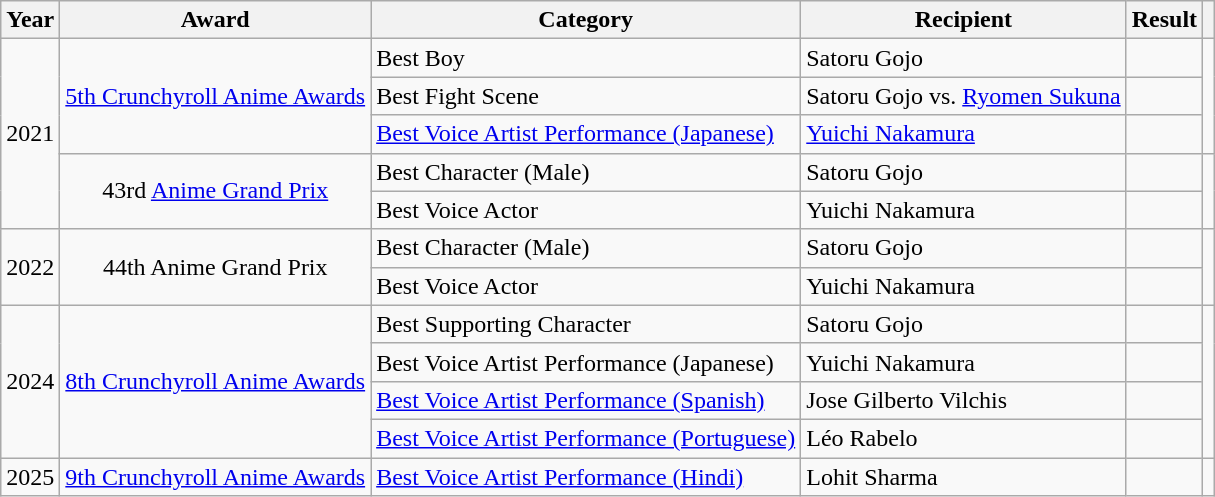<table class="wikitable sortable plainrowheaders">
<tr>
<th>Year</th>
<th>Award</th>
<th>Category</th>
<th>Recipient</th>
<th>Result</th>
<th class="unsortable"></th>
</tr>
<tr>
<td rowspan="5" align="center">2021</td>
<td rowspan="3" align="center"><a href='#'>5th Crunchyroll Anime Awards</a></td>
<td>Best Boy</td>
<td>Satoru Gojo</td>
<td></td>
<td rowspan="3" style="text-align:center;"></td>
</tr>
<tr>
<td>Best Fight Scene</td>
<td>Satoru Gojo vs. <a href='#'>Ryomen Sukuna</a></td>
<td></td>
</tr>
<tr>
<td><a href='#'>Best Voice Artist Performance (Japanese)</a></td>
<td><a href='#'>Yuichi Nakamura</a> </td>
<td></td>
</tr>
<tr>
<td rowspan="2" align="center">43rd <a href='#'>Anime Grand Prix</a></td>
<td>Best Character (Male)</td>
<td>Satoru Gojo</td>
<td></td>
<td rowspan="2" style="text-align:center;"></td>
</tr>
<tr>
<td>Best Voice Actor</td>
<td>Yuichi Nakamura </td>
<td></td>
</tr>
<tr>
<td rowspan="2" align="center">2022</td>
<td rowspan="2" align="center">44th Anime Grand Prix</td>
<td>Best Character (Male)</td>
<td>Satoru Gojo</td>
<td></td>
<td rowspan="2" style="text-align:center;"></td>
</tr>
<tr>
<td>Best Voice Actor</td>
<td>Yuichi Nakamura </td>
<td></td>
</tr>
<tr>
<td rowspan="4" align="center">2024</td>
<td rowspan="4" align="center"><a href='#'>8th Crunchyroll Anime Awards</a></td>
<td>Best Supporting Character</td>
<td>Satoru Gojo</td>
<td></td>
<td rowspan="4" style="text-align:center;"></td>
</tr>
<tr>
<td>Best Voice Artist Performance (Japanese)</td>
<td>Yuichi Nakamura </td>
<td></td>
</tr>
<tr>
<td><a href='#'>Best Voice Artist Performance (Spanish)</a></td>
<td>Jose Gilberto Vilchis </td>
<td></td>
</tr>
<tr>
<td><a href='#'>Best Voice Artist Performance (Portuguese)</a></td>
<td>Léo Rabelo </td>
<td></td>
</tr>
<tr>
<td align="center">2025</td>
<td align="center"><a href='#'>9th Crunchyroll Anime Awards</a></td>
<td><a href='#'>Best Voice Artist Performance (Hindi)</a></td>
<td>Lohit Sharma </td>
<td></td>
<td style="text-align:center;"></td>
</tr>
</table>
